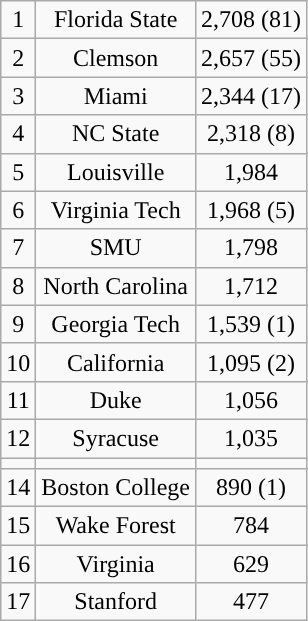<table class="wikitable" style="display: inline-table; text-align:center;">
<tr align="center">
<td>1</td>
<td>Florida State</td>
<td>2,708 (81)</td>
</tr>
<tr>
<td>2</td>
<td>Clemson</td>
<td>2,657 (55)</td>
</tr>
<tr>
<td>3</td>
<td>Miami</td>
<td>2,344 (17)</td>
</tr>
<tr>
<td>4</td>
<td>NC State</td>
<td>2,318 (8)</td>
</tr>
<tr>
<td>5</td>
<td>Louisville</td>
<td>1,984</td>
</tr>
<tr>
<td>6</td>
<td>Virginia Tech</td>
<td>1,968 (5)</td>
</tr>
<tr>
<td>7</td>
<td>SMU</td>
<td>1,798</td>
</tr>
<tr>
<td>8</td>
<td>North Carolina</td>
<td>1,712</td>
</tr>
<tr>
<td>9</td>
<td>Georgia Tech</td>
<td>1,539 (1)</td>
</tr>
<tr>
<td>10</td>
<td>California</td>
<td>1,095 (2)</td>
</tr>
<tr>
<td>11</td>
<td>Duke</td>
<td>1,056</td>
</tr>
<tr>
<td>12</td>
<td>Syracuse</td>
<td>1,035</td>
</tr>
<tr>
<td style=><strong></strong></td>
<td><strong></strong></td>
<td style=><strong></strong></td>
</tr>
<tr>
<td>14</td>
<td>Boston College</td>
<td>890 (1)</td>
</tr>
<tr>
<td>15</td>
<td>Wake Forest</td>
<td>784</td>
</tr>
<tr>
<td>16</td>
<td>Virginia</td>
<td>629</td>
</tr>
<tr>
<td>17</td>
<td>Stanford</td>
<td>477</td>
</tr>
</table>
